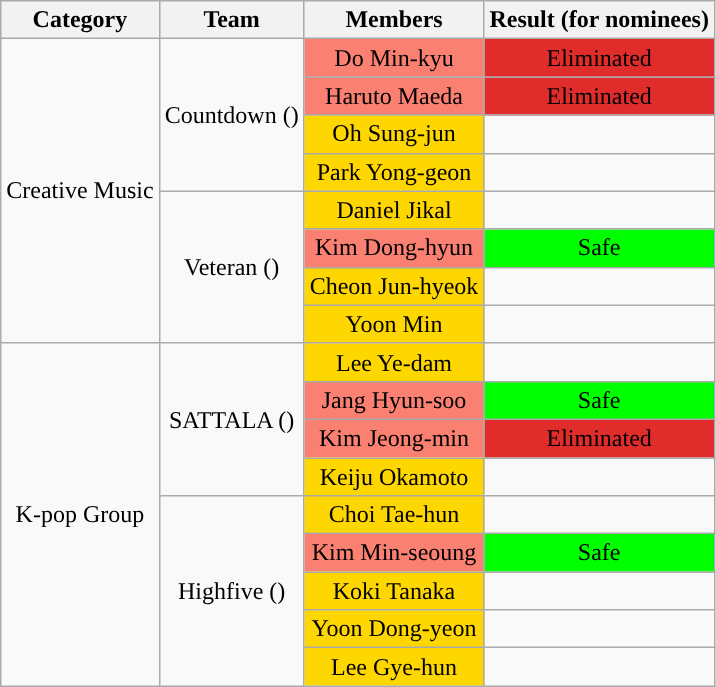<table class="wikitable" style="text-align:center">
<tr>
<th>Category</th>
<th>Team</th>
<th>Members</th>
<th>Result (for nominees)</th>
</tr>
<tr>
<td rowspan="8">Creative Music</td>
<td rowspan="4">Countdown ()</td>
<td style="background:salmon;">Do Min-kyu</td>
<td style="background:#E12C2C;">Eliminated</td>
</tr>
<tr>
<td style="background:salmon;">Haruto Maeda</td>
<td style="background:#E12C2C;">Eliminated</td>
</tr>
<tr>
<td style="background:#FFD700;">Oh Sung-jun</td>
<td></td>
</tr>
<tr>
<td style="background:#FFD700;">Park Yong-geon</td>
<td></td>
</tr>
<tr>
<td rowspan="4">Veteran ()</td>
<td style="background:#FFD700;">Daniel Jikal</td>
<td></td>
</tr>
<tr>
<td style="background:salmon;">Kim Dong-hyun</td>
<td style="background:#00FF00;">Safe</td>
</tr>
<tr>
<td style="background:#FFD700;">Cheon Jun-hyeok</td>
<td></td>
</tr>
<tr>
<td style="background:#FFD700;">Yoon Min</td>
<td></td>
</tr>
<tr>
<td rowspan="9">K-pop Group</td>
<td rowspan="4">SATTALA ()</td>
<td style="background:#FFD700;">Lee Ye-dam</td>
<td></td>
</tr>
<tr>
<td style="background:salmon;">Jang Hyun-soo</td>
<td style="background:#00FF00;">Safe</td>
</tr>
<tr>
<td style="background:salmon;">Kim Jeong-min</td>
<td style="background:#E12C2C;">Eliminated</td>
</tr>
<tr>
<td style="background:#FFD700;">Keiju Okamoto</td>
<td></td>
</tr>
<tr>
<td rowspan="5">Highfive ()</td>
<td style="background:#FFD700;">Choi Tae-hun</td>
<td></td>
</tr>
<tr>
<td style="background:salmon;">Kim Min-seoung</td>
<td style="background:#00FF00;">Safe</td>
</tr>
<tr>
<td style="background:#FFD700;">Koki Tanaka</td>
<td></td>
</tr>
<tr>
<td style="background:#FFD700;">Yoon Dong-yeon</td>
<td></td>
</tr>
<tr>
<td style="background:#FFD700;">Lee Gye-hun</td>
<td></td>
</tr>
</table>
